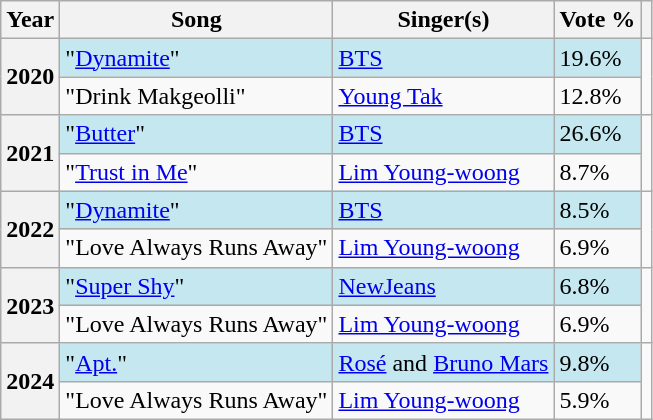<table class="wikitable plainrowheaders sortable">
<tr>
<th scope="col">Year</th>
<th scope="col">Song</th>
<th scope="col">Singer(s)</th>
<th scope="col">Vote %</th>
<th scope="col" class="unsortable"></th>
</tr>
<tr>
<th scope="row" rowspan="2">2020</th>
<td style="background:#C4E7F0"> "<a href='#'>Dynamite</a>"</td>
<td style="background:#C4E7F0"><a href='#'>BTS</a></td>
<td style="background:#C4E7F0">19.6%</td>
<td rowspan="2"></td>
</tr>
<tr>
<td> "Drink Makgeolli"</td>
<td><a href='#'>Young Tak</a></td>
<td>12.8%</td>
</tr>
<tr>
<th scope="row" rowspan="2">2021</th>
<td style="background:#C4E7F0"> "<a href='#'>Butter</a>"</td>
<td style="background:#C4E7F0"><a href='#'>BTS</a></td>
<td style="background:#C4E7F0">26.6%</td>
<td rowspan="2"></td>
</tr>
<tr>
<td> "<a href='#'>Trust in Me</a>"</td>
<td><a href='#'>Lim Young-woong</a></td>
<td>8.7%</td>
</tr>
<tr>
<th scope="row" rowspan="2">2022</th>
<td style="background:#C4E7F0"> "<a href='#'>Dynamite</a>"</td>
<td style="background:#C4E7F0"><a href='#'>BTS</a></td>
<td style="background:#C4E7F0">8.5%</td>
<td rowspan="2"></td>
</tr>
<tr>
<td> "Love Always Runs Away"</td>
<td><a href='#'>Lim Young-woong</a></td>
<td>6.9%</td>
</tr>
<tr>
<th scope="row" rowspan="2">2023</th>
<td style="background:#C4E7F0"> "<a href='#'>Super Shy</a>"</td>
<td style="background:#C4E7F0"><a href='#'>NewJeans</a></td>
<td style="background:#C4E7F0">6.8%</td>
<td rowspan="2"></td>
</tr>
<tr>
<td> "Love Always Runs Away"</td>
<td><a href='#'>Lim Young-woong</a></td>
<td>6.9%</td>
</tr>
<tr>
<th scope="row" rowspan="2">2024</th>
<td style="background:#C4E7F0"> "<a href='#'>Apt.</a>"</td>
<td style="background:#C4E7F0"><a href='#'>Rosé</a> and <a href='#'>Bruno Mars</a></td>
<td style="background:#C4E7F0">9.8%</td>
<td rowspan="2"></td>
</tr>
<tr>
<td> "Love Always Runs Away"</td>
<td><a href='#'>Lim Young-woong</a></td>
<td>5.9%</td>
</tr>
</table>
